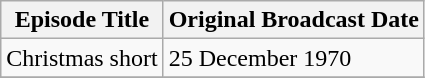<table class="wikitable">
<tr>
<th>Episode Title</th>
<th>Original Broadcast Date</th>
</tr>
<tr>
<td>Christmas short</td>
<td>25 December 1970</td>
</tr>
<tr>
</tr>
</table>
